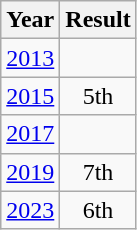<table class="wikitable" style="text-align:center">
<tr>
<th>Year</th>
<th>Result</th>
</tr>
<tr>
<td><a href='#'>2013</a></td>
<td></td>
</tr>
<tr>
<td><a href='#'>2015</a></td>
<td>5th</td>
</tr>
<tr>
<td><a href='#'>2017</a></td>
<td></td>
</tr>
<tr>
<td><a href='#'>2019</a></td>
<td>7th</td>
</tr>
<tr>
<td><a href='#'>2023</a></td>
<td>6th</td>
</tr>
</table>
